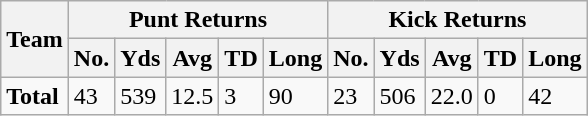<table class="wikitable" style="white-space:nowrap;">
<tr>
<th rowspan="2">Team</th>
<th colspan="5">Punt Returns</th>
<th colspan="5">Kick Returns</th>
</tr>
<tr>
<th>No.</th>
<th>Yds</th>
<th>Avg</th>
<th>TD</th>
<th>Long</th>
<th>No.</th>
<th>Yds</th>
<th>Avg</th>
<th>TD</th>
<th>Long</th>
</tr>
<tr>
<td><strong>Total</strong></td>
<td>43</td>
<td>539</td>
<td>12.5</td>
<td>3</td>
<td>90</td>
<td>23</td>
<td>506</td>
<td>22.0</td>
<td>0</td>
<td>42</td>
</tr>
</table>
